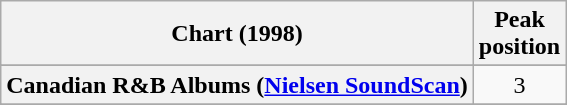<table class="wikitable sortable plainrowheaders" style="text-align:center;">
<tr>
<th scope="col">Chart (1998)</th>
<th scope="col">Peak<br>position</th>
</tr>
<tr>
</tr>
<tr>
<th scope="row">Canadian R&B Albums (<a href='#'>Nielsen SoundScan</a>)</th>
<td style="text-align:center;">3</td>
</tr>
<tr>
</tr>
<tr>
</tr>
<tr>
</tr>
<tr>
</tr>
</table>
